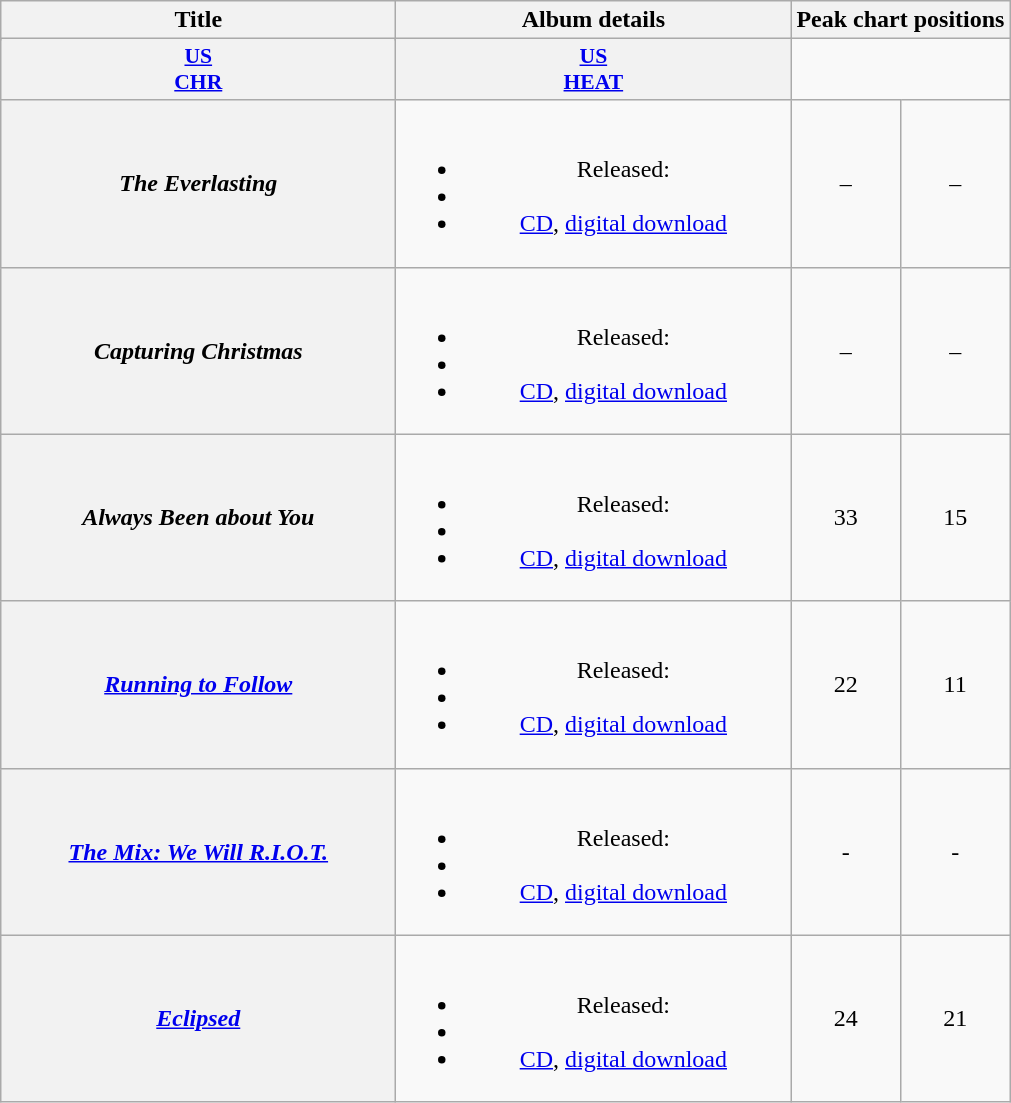<table class="wikitable plainrowheaders" style="text-align:center;">
<tr>
<th scope="col" rowspan="2" style="width:16em;">Title</th>
<th scope="col" rowspan="2" style="width:16em;">Album details</th>
<th scope="col" colspan="2">Peak chart positions</th>
</tr>
<tr>
</tr>
<tr>
<th style="width:3em; font-size:90%"><a href='#'>US<br>CHR</a></th>
<th style="width:3em; font-size:90%"><a href='#'>US<br>HEAT</a></th>
</tr>
<tr>
<th scope="row"><em>The Everlasting</em></th>
<td><br><ul><li>Released: </li><li></li><li><a href='#'>CD</a>, <a href='#'>digital download</a></li></ul></td>
<td>–</td>
<td>–</td>
</tr>
<tr>
<th scope="row"><em>Capturing Christmas</em></th>
<td><br><ul><li>Released: </li><li></li><li><a href='#'>CD</a>, <a href='#'>digital download</a></li></ul></td>
<td>–</td>
<td>–</td>
</tr>
<tr>
<th scope="row"><em>Always Been about You</em></th>
<td><br><ul><li>Released: </li><li></li><li><a href='#'>CD</a>, <a href='#'>digital download</a></li></ul></td>
<td>33</td>
<td>15</td>
</tr>
<tr>
<th scope="row"><em><a href='#'>Running to Follow</a></em></th>
<td><br><ul><li>Released: </li><li></li><li><a href='#'>CD</a>, <a href='#'>digital download</a></li></ul></td>
<td>22</td>
<td>11</td>
</tr>
<tr>
<th scope="row"><em><a href='#'>The Mix: We Will R.I.O.T.</a></em></th>
<td><br><ul><li>Released: </li><li></li><li><a href='#'>CD</a>, <a href='#'>digital download</a></li></ul></td>
<td>-</td>
<td>-</td>
</tr>
<tr>
<th scope="row"><em><a href='#'>Eclipsed</a></em></th>
<td><br><ul><li>Released: </li><li></li><li><a href='#'>CD</a>, <a href='#'>digital download</a></li></ul></td>
<td>24</td>
<td>21</td>
</tr>
</table>
